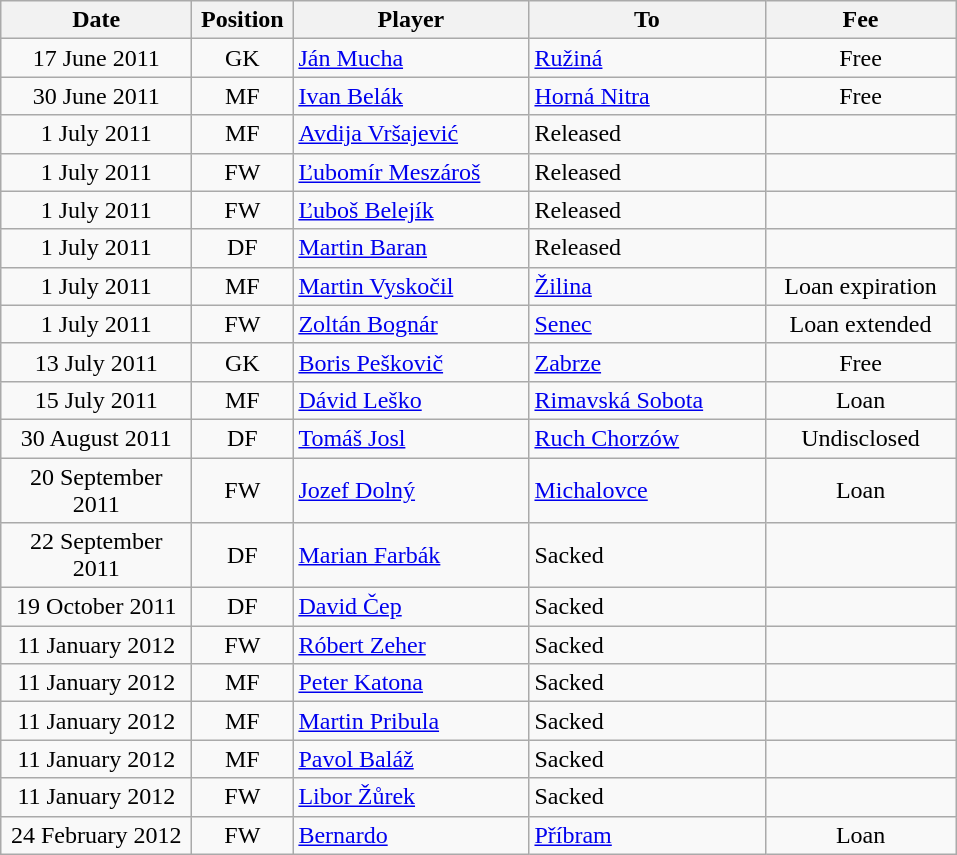<table class="wikitable" style="text-align: center;">
<tr>
<th width=120>Date</th>
<th width=60>Position</th>
<th width=150>Player</th>
<th width=150>To</th>
<th width=120>Fee</th>
</tr>
<tr>
<td>17 June 2011</td>
<td>GK</td>
<td style="text-align:left;"> <a href='#'>Ján Mucha</a></td>
<td style="text-align:left;"><a href='#'>Ružiná</a></td>
<td>Free</td>
</tr>
<tr>
<td>30 June 2011</td>
<td>MF</td>
<td style="text-align:left;"> <a href='#'>Ivan Belák</a></td>
<td style="text-align:left;"><a href='#'>Horná Nitra</a></td>
<td>Free</td>
</tr>
<tr>
<td>1 July 2011</td>
<td>MF</td>
<td style="text-align:left;"> <a href='#'>Avdija Vršajević</a></td>
<td style="text-align:left;">Released</td>
<td></td>
</tr>
<tr>
<td>1 July 2011</td>
<td>FW</td>
<td style="text-align:left;"> <a href='#'>Ľubomír Meszároš</a></td>
<td style="text-align:left;">Released</td>
<td></td>
</tr>
<tr>
<td>1 July 2011</td>
<td>FW</td>
<td style="text-align:left;"> <a href='#'>Ľuboš Belejík</a></td>
<td style="text-align:left;">Released</td>
<td></td>
</tr>
<tr>
<td>1 July 2011</td>
<td>DF</td>
<td style="text-align:left;"> <a href='#'>Martin Baran</a></td>
<td style="text-align:left;">Released</td>
<td></td>
</tr>
<tr>
<td>1 July 2011</td>
<td>MF</td>
<td style="text-align:left;"> <a href='#'>Martin Vyskočil</a></td>
<td style="text-align:left;"><a href='#'>Žilina</a></td>
<td>Loan expiration</td>
</tr>
<tr>
<td>1 July 2011</td>
<td>FW</td>
<td style="text-align:left;"> <a href='#'>Zoltán Bognár</a></td>
<td style="text-align:left;"><a href='#'>Senec</a></td>
<td>Loan extended</td>
</tr>
<tr>
<td>13 July 2011</td>
<td>GK</td>
<td style="text-align:left;"> <a href='#'>Boris Peškovič</a></td>
<td style="text-align:left;"><a href='#'>Zabrze</a></td>
<td>Free</td>
</tr>
<tr>
<td>15 July 2011</td>
<td>MF</td>
<td style="text-align:left;"> <a href='#'>Dávid Leško</a></td>
<td style="text-align:left;"><a href='#'>Rimavská Sobota</a></td>
<td>Loan</td>
</tr>
<tr>
<td>30 August 2011</td>
<td>DF</td>
<td style="text-align:left;"> <a href='#'>Tomáš Josl</a></td>
<td style="text-align:left;"><a href='#'>Ruch Chorzów</a></td>
<td>Undisclosed</td>
</tr>
<tr>
<td>20 September 2011</td>
<td>FW</td>
<td style="text-align:left;"> <a href='#'>Jozef Dolný</a></td>
<td style="text-align:left;"><a href='#'>Michalovce</a></td>
<td>Loan</td>
</tr>
<tr>
<td>22 September 2011</td>
<td>DF</td>
<td style="text-align:left;"> <a href='#'>Marian Farbák</a></td>
<td style="text-align:left;">Sacked</td>
<td></td>
</tr>
<tr>
<td>19 October 2011</td>
<td>DF</td>
<td style="text-align:left;"> <a href='#'>David Čep</a></td>
<td style="text-align:left;">Sacked</td>
<td></td>
</tr>
<tr>
<td>11 January 2012</td>
<td>FW</td>
<td style="text-align:left;"> <a href='#'>Róbert Zeher</a></td>
<td style="text-align:left;">Sacked</td>
<td></td>
</tr>
<tr>
<td>11 January 2012</td>
<td>MF</td>
<td style="text-align:left;"> <a href='#'>Peter Katona</a></td>
<td style="text-align:left;">Sacked</td>
<td></td>
</tr>
<tr>
<td>11 January 2012</td>
<td>MF</td>
<td style="text-align:left;"> <a href='#'>Martin Pribula</a></td>
<td style="text-align:left;">Sacked</td>
<td></td>
</tr>
<tr>
<td>11 January 2012</td>
<td>MF</td>
<td style="text-align:left;"> <a href='#'>Pavol Baláž</a></td>
<td style="text-align:left;">Sacked</td>
<td></td>
</tr>
<tr>
<td>11 January 2012</td>
<td>FW</td>
<td style="text-align:left;"> <a href='#'>Libor Žůrek</a></td>
<td style="text-align:left;">Sacked</td>
<td></td>
</tr>
<tr>
<td>24 February 2012</td>
<td>FW</td>
<td style="text-align:left;"> <a href='#'>Bernardo</a></td>
<td style="text-align:left;"><a href='#'>Příbram</a></td>
<td>Loan</td>
</tr>
</table>
